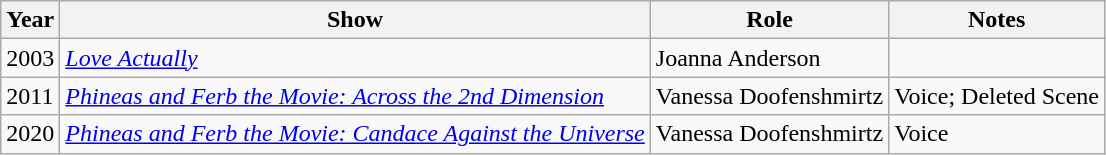<table class="wikitable">
<tr>
<th>Year</th>
<th>Show</th>
<th>Role</th>
<th>Notes</th>
</tr>
<tr>
<td>2003</td>
<td><em><a href='#'>Love Actually</a></em></td>
<td>Joanna Anderson</td>
<td></td>
</tr>
<tr>
<td>2011</td>
<td><em><a href='#'>Phineas and Ferb the Movie: Across the 2nd Dimension</a></em></td>
<td>Vanessa Doofenshmirtz</td>
<td>Voice; Deleted Scene</td>
</tr>
<tr>
<td>2020</td>
<td><em><a href='#'>Phineas and Ferb the Movie: Candace Against the Universe</a></em></td>
<td>Vanessa Doofenshmirtz</td>
<td>Voice<em></em></td>
</tr>
</table>
